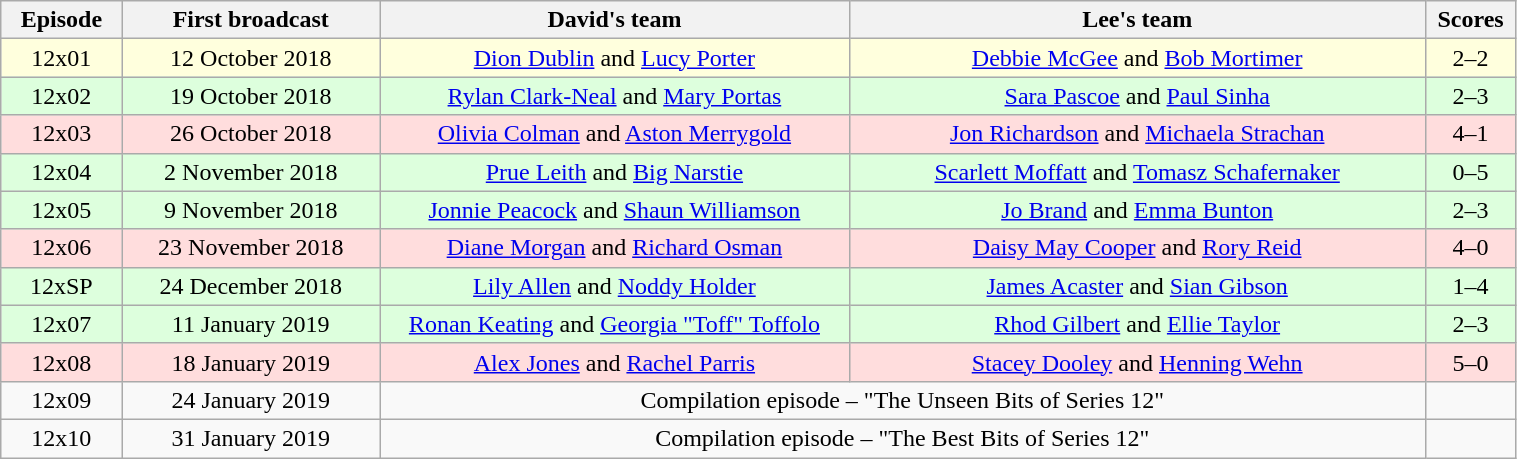<table class="wikitable"  style="width:80%; left:0 auto; text-align:center;">
<tr>
<th style="width:8%;">Episode</th>
<th style="width:17%;">First broadcast</th>
<th style="width:31%;">David's team</th>
<th style="width:38%;">Lee's team</th>
<th style="width:6%;">Scores</th>
</tr>
<tr style="background:#ffd;">
<td>12x01</td>
<td>12 October 2018</td>
<td><a href='#'>Dion Dublin</a> and <a href='#'>Lucy Porter</a></td>
<td><a href='#'>Debbie McGee</a> and <a href='#'>Bob Mortimer</a></td>
<td>2–2</td>
</tr>
<tr style="background:#dfd;">
<td>12x02</td>
<td>19 October 2018</td>
<td><a href='#'>Rylan Clark-Neal</a> and <a href='#'>Mary Portas</a></td>
<td><a href='#'>Sara Pascoe</a> and <a href='#'>Paul Sinha</a></td>
<td>2–3</td>
</tr>
<tr style="background:#fdd;">
<td>12x03</td>
<td>26 October 2018</td>
<td><a href='#'>Olivia Colman</a> and <a href='#'>Aston Merrygold</a></td>
<td><a href='#'>Jon Richardson</a> and <a href='#'>Michaela Strachan</a></td>
<td>4–1</td>
</tr>
<tr style="background:#dfd;">
<td>12x04</td>
<td>2 November 2018</td>
<td><a href='#'>Prue Leith</a> and <a href='#'>Big Narstie</a></td>
<td><a href='#'>Scarlett Moffatt</a> and <a href='#'>Tomasz Schafernaker</a></td>
<td>0–5</td>
</tr>
<tr style="background:#dfd;">
<td>12x05</td>
<td>9 November 2018</td>
<td><a href='#'>Jonnie Peacock</a> and <a href='#'>Shaun Williamson</a></td>
<td><a href='#'>Jo Brand</a> and <a href='#'>Emma Bunton</a></td>
<td>2–3</td>
</tr>
<tr style="background:#fdd;">
<td>12x06</td>
<td>23 November 2018</td>
<td><a href='#'>Diane Morgan</a> and <a href='#'>Richard Osman</a></td>
<td><a href='#'>Daisy May Cooper</a> and <a href='#'>Rory Reid</a></td>
<td>4–0</td>
</tr>
<tr style="background:#dfd;">
<td>12xSP</td>
<td>24 December 2018</td>
<td><a href='#'>Lily Allen</a> and <a href='#'>Noddy Holder</a></td>
<td><a href='#'>James Acaster</a> and <a href='#'>Sian Gibson</a></td>
<td>1–4</td>
</tr>
<tr style="background:#dfd;">
<td>12x07</td>
<td>11 January 2019</td>
<td><a href='#'>Ronan Keating</a> and <a href='#'>Georgia "Toff" Toffolo</a></td>
<td><a href='#'>Rhod Gilbert</a> and <a href='#'>Ellie Taylor</a></td>
<td>2–3</td>
</tr>
<tr style="background:#fdd;">
<td>12x08</td>
<td>18 January 2019</td>
<td><a href='#'>Alex Jones</a> and <a href='#'>Rachel Parris</a></td>
<td><a href='#'>Stacey Dooley</a> and <a href='#'>Henning Wehn</a></td>
<td>5–0</td>
</tr>
<tr>
<td>12x09</td>
<td>24 January 2019</td>
<td colspan="2">Compilation episode – "The Unseen Bits of Series 12"</td>
<td></td>
</tr>
<tr>
<td>12x10</td>
<td>31 January 2019</td>
<td colspan="2">Compilation episode – "The Best Bits of Series 12"</td>
<td></td>
</tr>
</table>
